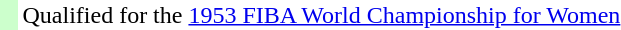<table ->
<tr>
<td width=10px bgcolor="#ccffcc"></td>
<td>Qualified for the <a href='#'>1953 FIBA World Championship for Women</a></td>
</tr>
</table>
